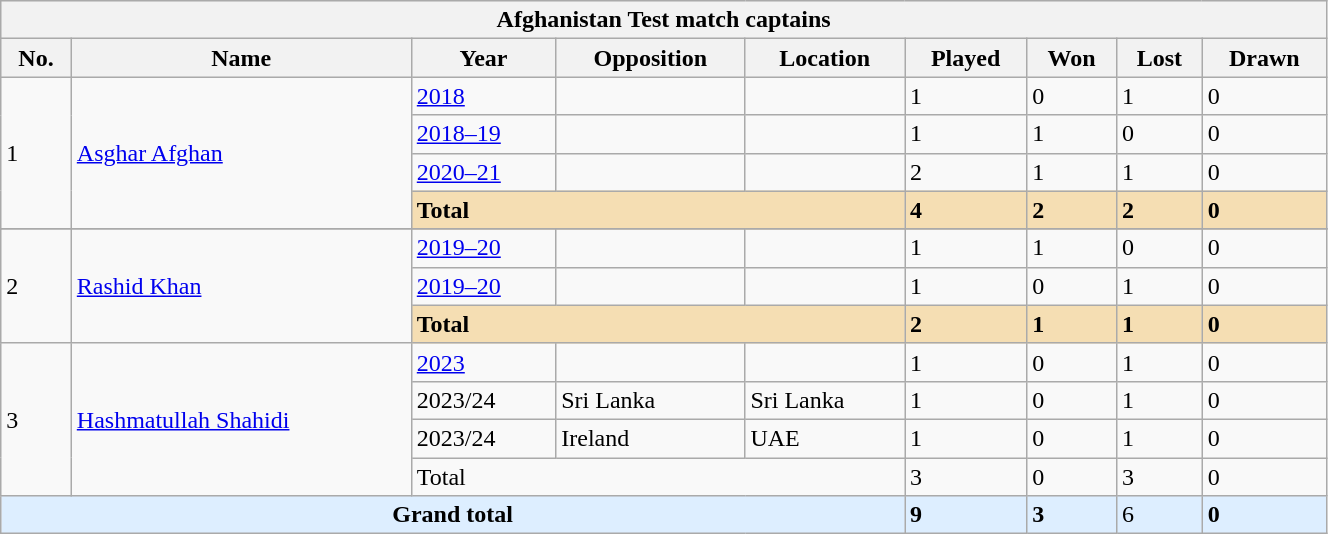<table class="wikitable" style="width:70%;">
<tr style="background:#efefef;">
<th colspan="9">Afghanistan Test match captains</th>
</tr>
<tr style="background:#efefef;">
<th>No.</th>
<th>Name</th>
<th>Year</th>
<th>Opposition</th>
<th>Location</th>
<th>Played</th>
<th>Won</th>
<th>Lost</th>
<th>Drawn</th>
</tr>
<tr>
<td rowspan=4>1</td>
<td rowspan=4><a href='#'>Asghar Afghan</a></td>
<td><a href='#'>2018</a></td>
<td></td>
<td></td>
<td>1</td>
<td>0</td>
<td>1</td>
<td>0</td>
</tr>
<tr>
<td><a href='#'>2018–19</a></td>
<td></td>
<td></td>
<td>1</td>
<td>1</td>
<td>0</td>
<td>0</td>
</tr>
<tr>
<td><a href='#'>2020–21</a></td>
<td></td>
<td></td>
<td>2</td>
<td>1</td>
<td>1</td>
<td>0</td>
</tr>
<tr bgcolor="#F5DEB3">
<td colspan=3><strong>Total</strong></td>
<td><strong>4</strong></td>
<td><strong>2</strong></td>
<td><strong>2</strong></td>
<td><strong>0</strong></td>
</tr>
<tr style="background:#def;">
</tr>
<tr>
<td rowspan=3>2</td>
<td rowspan=3><a href='#'>Rashid Khan</a></td>
<td><a href='#'>2019–20</a></td>
<td></td>
<td></td>
<td>1</td>
<td>1</td>
<td>0</td>
<td>0</td>
</tr>
<tr>
<td><a href='#'>2019–20</a></td>
<td></td>
<td></td>
<td>1</td>
<td>0</td>
<td>1</td>
<td>0</td>
</tr>
<tr bgcolor="#F5DEB3">
<td colspan=3><strong>Total</strong></td>
<td><strong>2</strong></td>
<td><strong>1</strong></td>
<td><strong>1</strong></td>
<td><strong>0</strong></td>
</tr>
<tr>
<td rowspan="4">3</td>
<td rowspan="4"><a href='#'>Hashmatullah Shahidi</a></td>
<td><a href='#'>2023</a></td>
<td></td>
<td></td>
<td>1</td>
<td>0</td>
<td>1</td>
<td>0</td>
</tr>
<tr>
<td>2023/24</td>
<td>Sri Lanka</td>
<td>Sri Lanka</td>
<td>1</td>
<td>0</td>
<td>1</td>
<td>0</td>
</tr>
<tr>
<td>2023/24</td>
<td>Ireland</td>
<td>UAE</td>
<td>1</td>
<td>0</td>
<td>1</td>
<td>0</td>
</tr>
<tr>
<td colspan="3">Total</td>
<td>3</td>
<td>0</td>
<td>3</td>
<td>0</td>
</tr>
<tr bgcolor="#DDEEFF">
<td colspan="5" style="text-align:center;"><strong>Grand total</strong></td>
<td><strong>9</strong></td>
<td><strong>3</strong></td>
<td>6</td>
<td><strong>0</strong></td>
</tr>
</table>
